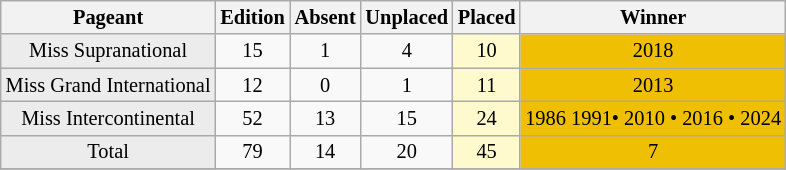<table class="wikitable " style="font-size: 85%; text-align:center;">
<tr>
<th>Pageant</th>
<th>Edition</th>
<th>Absent</th>
<th>Unplaced</th>
<th>Placed</th>
<th>Winner</th>
</tr>
<tr>
<td bgcolor="#ececec">Miss Supranational</td>
<td>15</td>
<td>1</td>
<td>4</td>
<td bgcolor="#FFFACD">10</td>
<td bgcolor="#efbf04"> 2018</td>
</tr>
<tr>
<td bgcolor="#ececec">Miss Grand International</td>
<td>12</td>
<td>0</td>
<td>1</td>
<td bgcolor="#FFFACD">11</td>
<td bgcolor="#efbf04"> 2013</td>
</tr>
<tr>
<td bgcolor="#ececec">Miss Intercontinental</td>
<td>52</td>
<td>13</td>
<td>15</td>
<td bgcolor="#FFFACD">24</td>
<td bgcolor="#efbf04"> 1986 1991• 2010 • 2016 • 2024</td>
</tr>
<tr>
<td bgcolor="#ececec">Total</td>
<td>79</td>
<td>14</td>
<td>20</td>
<td bgcolor="#FFFACD">45</td>
<td bgcolor="#efbf04">7</td>
</tr>
<tr>
</tr>
</table>
